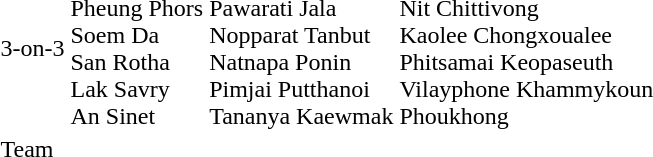<table>
<tr>
<td>3-on-3</td>
<td nowrap=true><br>Pheung Phors<br>Soem Da<br>San Rotha<br>Lak Savry<br>An Sinet</td>
<td nowrap=true><br>Pawarati Jala<br>Nopparat Tanbut<br>Natnapa Ponin<br>Pimjai Putthanoi<br>Tananya Kaewmak</td>
<td nowrap=true><br>Nit Chittivong<br>Kaolee Chongxoualee<br>Phitsamai Keopaseuth<br>Vilayphone Khammykoun<br>Phoukhong</td>
</tr>
<tr>
<td>Team</td>
<td nowrap=true><br></td>
<td nowrap=true><br></td>
<td nowrap=true><br></td>
</tr>
</table>
